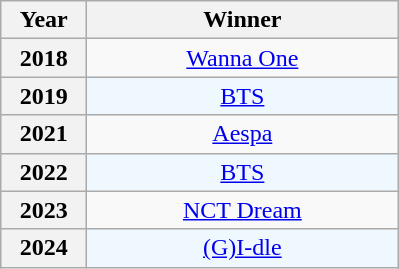<table class="wikitable plainrowheaders" style="text-align: center">
<tr>
<th scope="col" width="50">Year</th>
<th scope="col" width="200">Winner</th>
</tr>
<tr>
<th scope="row" style="text-align:center;">2018</th>
<td><a href='#'>Wanna One</a></td>
</tr>
<tr style="background:#F0F8FF">
<th scope="row" style="text-align:center;">2019</th>
<td><a href='#'>BTS</a></td>
</tr>
<tr>
<th scope="row" style="text-align:center;">2021</th>
<td><a href='#'>Aespa</a></td>
</tr>
<tr style="background:#F0F8FF">
<th scope="row" style="text-align:center;">2022</th>
<td><a href='#'>BTS</a></td>
</tr>
<tr>
<th scope="row" style="text-align:center;">2023</th>
<td><a href='#'>NCT Dream</a></td>
</tr>
<tr style="background:#F0F8FF">
<th scope="row" style="text-align:center;">2024</th>
<td><a href='#'>(G)I-dle</a></td>
</tr>
</table>
